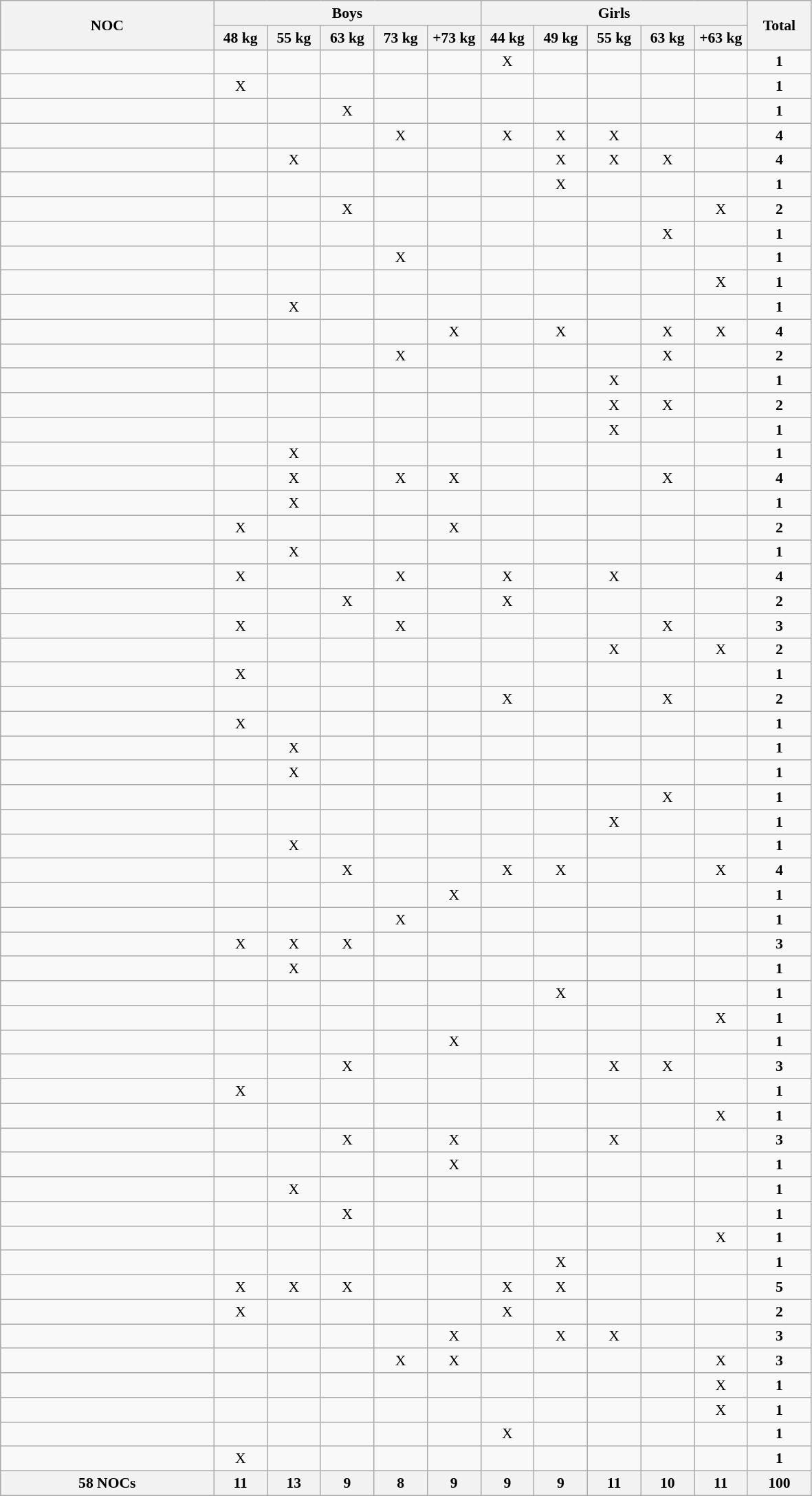<table class="wikitable" style="text-align:center; font-size:90%">
<tr>
<th rowspan="2" width=200 align="left">NOC</th>
<th colspan="5">Boys</th>
<th colspan="5">Girls</th>
<th width=55 rowspan="2">Total</th>
</tr>
<tr>
<th width=45>48 kg</th>
<th width=45>55 kg</th>
<th width=45>63 kg</th>
<th width=45>73 kg</th>
<th width=45>+73 kg</th>
<th width=45>44 kg</th>
<th width=45>49 kg</th>
<th width=45>55 kg</th>
<th width=45>63 kg</th>
<th width=45>+63 kg</th>
</tr>
<tr>
<td align="left"></td>
<td></td>
<td></td>
<td></td>
<td></td>
<td></td>
<td>X</td>
<td></td>
<td></td>
<td></td>
<td></td>
<td><strong>1</strong></td>
</tr>
<tr>
<td align="left"></td>
<td>X</td>
<td></td>
<td></td>
<td></td>
<td></td>
<td></td>
<td></td>
<td></td>
<td></td>
<td></td>
<td><strong>1</strong></td>
</tr>
<tr>
<td align="left"></td>
<td></td>
<td></td>
<td>X</td>
<td></td>
<td></td>
<td></td>
<td></td>
<td></td>
<td></td>
<td></td>
<td><strong>1</strong></td>
</tr>
<tr>
<td align="left"></td>
<td></td>
<td></td>
<td></td>
<td>X</td>
<td></td>
<td>X</td>
<td>X</td>
<td>X</td>
<td></td>
<td></td>
<td><strong>4</strong></td>
</tr>
<tr>
<td align="left"></td>
<td></td>
<td>X</td>
<td></td>
<td></td>
<td></td>
<td></td>
<td>X</td>
<td>X</td>
<td>X</td>
<td></td>
<td><strong>4</strong></td>
</tr>
<tr>
<td align="left"></td>
<td></td>
<td></td>
<td></td>
<td></td>
<td></td>
<td></td>
<td>X</td>
<td></td>
<td></td>
<td></td>
<td><strong>1</strong></td>
</tr>
<tr>
<td align="left"></td>
<td></td>
<td></td>
<td>X</td>
<td></td>
<td></td>
<td></td>
<td></td>
<td></td>
<td></td>
<td>X</td>
<td><strong>2</strong></td>
</tr>
<tr>
<td align="left"></td>
<td></td>
<td></td>
<td></td>
<td></td>
<td></td>
<td></td>
<td></td>
<td></td>
<td>X</td>
<td></td>
<td><strong>1</strong></td>
</tr>
<tr>
<td align="left"></td>
<td></td>
<td></td>
<td></td>
<td>X</td>
<td></td>
<td></td>
<td></td>
<td></td>
<td></td>
<td></td>
<td><strong>1</strong></td>
</tr>
<tr>
<td align="left"></td>
<td></td>
<td></td>
<td></td>
<td></td>
<td></td>
<td></td>
<td></td>
<td></td>
<td></td>
<td>X</td>
<td><strong>1</strong></td>
</tr>
<tr>
<td align="left"></td>
<td></td>
<td>X</td>
<td></td>
<td></td>
<td></td>
<td></td>
<td></td>
<td></td>
<td></td>
<td></td>
<td><strong>1</strong></td>
</tr>
<tr>
<td align="left"></td>
<td></td>
<td></td>
<td></td>
<td></td>
<td>X</td>
<td></td>
<td>X</td>
<td></td>
<td>X</td>
<td>X</td>
<td><strong>4</strong></td>
</tr>
<tr>
<td align="left"></td>
<td></td>
<td></td>
<td></td>
<td>X</td>
<td></td>
<td></td>
<td></td>
<td></td>
<td>X</td>
<td></td>
<td><strong>2</strong></td>
</tr>
<tr>
<td align="left"></td>
<td></td>
<td></td>
<td></td>
<td></td>
<td></td>
<td></td>
<td></td>
<td>X</td>
<td></td>
<td></td>
<td><strong>1</strong></td>
</tr>
<tr>
<td align="left"></td>
<td></td>
<td></td>
<td></td>
<td></td>
<td></td>
<td></td>
<td></td>
<td>X</td>
<td>X</td>
<td></td>
<td><strong>2</strong></td>
</tr>
<tr>
<td align="left"></td>
<td></td>
<td></td>
<td></td>
<td></td>
<td></td>
<td></td>
<td></td>
<td>X</td>
<td></td>
<td></td>
<td><strong>1</strong></td>
</tr>
<tr>
<td align="left"></td>
<td></td>
<td>X</td>
<td></td>
<td></td>
<td></td>
<td></td>
<td></td>
<td></td>
<td></td>
<td></td>
<td><strong>1</strong></td>
</tr>
<tr>
<td align="left"></td>
<td></td>
<td>X</td>
<td></td>
<td>X</td>
<td>X</td>
<td></td>
<td></td>
<td></td>
<td>X</td>
<td></td>
<td><strong>4</strong></td>
</tr>
<tr>
<td align="left"></td>
<td></td>
<td>X</td>
<td></td>
<td></td>
<td></td>
<td></td>
<td></td>
<td></td>
<td></td>
<td></td>
<td><strong>1</strong></td>
</tr>
<tr>
<td align="left"></td>
<td>X</td>
<td></td>
<td></td>
<td></td>
<td>X</td>
<td></td>
<td></td>
<td></td>
<td></td>
<td></td>
<td><strong>2</strong></td>
</tr>
<tr>
<td align="left"></td>
<td></td>
<td>X</td>
<td></td>
<td></td>
<td></td>
<td></td>
<td></td>
<td></td>
<td></td>
<td></td>
<td><strong>1</strong></td>
</tr>
<tr>
<td align="left"></td>
<td>X</td>
<td></td>
<td></td>
<td>X</td>
<td></td>
<td>X</td>
<td></td>
<td>X</td>
<td></td>
<td></td>
<td><strong>4</strong></td>
</tr>
<tr>
<td align="left"></td>
<td></td>
<td></td>
<td>X</td>
<td></td>
<td></td>
<td>X</td>
<td></td>
<td></td>
<td></td>
<td></td>
<td><strong>2</strong></td>
</tr>
<tr>
<td align="left"></td>
<td>X</td>
<td></td>
<td></td>
<td>X</td>
<td></td>
<td></td>
<td></td>
<td></td>
<td>X</td>
<td></td>
<td><strong>3</strong></td>
</tr>
<tr>
<td align="left"></td>
<td></td>
<td></td>
<td></td>
<td></td>
<td></td>
<td></td>
<td></td>
<td>X</td>
<td></td>
<td>X</td>
<td><strong>2</strong></td>
</tr>
<tr>
<td align="left"></td>
<td>X</td>
<td></td>
<td></td>
<td></td>
<td></td>
<td></td>
<td></td>
<td></td>
<td></td>
<td></td>
<td><strong>1</strong></td>
</tr>
<tr>
<td align="left"></td>
<td></td>
<td></td>
<td></td>
<td></td>
<td></td>
<td>X</td>
<td></td>
<td></td>
<td>X</td>
<td></td>
<td><strong>2</strong></td>
</tr>
<tr>
<td align="left"></td>
<td>X</td>
<td></td>
<td></td>
<td></td>
<td></td>
<td></td>
<td></td>
<td></td>
<td></td>
<td></td>
<td><strong>1</strong></td>
</tr>
<tr>
<td align="left"></td>
<td></td>
<td>X</td>
<td></td>
<td></td>
<td></td>
<td></td>
<td></td>
<td></td>
<td></td>
<td></td>
<td><strong>1</strong></td>
</tr>
<tr>
<td align="left"></td>
<td></td>
<td>X</td>
<td></td>
<td></td>
<td></td>
<td></td>
<td></td>
<td></td>
<td></td>
<td></td>
<td><strong>1</strong></td>
</tr>
<tr>
<td align="left"></td>
<td></td>
<td></td>
<td></td>
<td></td>
<td></td>
<td></td>
<td></td>
<td></td>
<td>X</td>
<td></td>
<td><strong>1</strong></td>
</tr>
<tr>
<td align="left"></td>
<td></td>
<td></td>
<td></td>
<td></td>
<td></td>
<td></td>
<td></td>
<td>X</td>
<td></td>
<td></td>
<td><strong>1</strong></td>
</tr>
<tr>
<td align="left"></td>
<td></td>
<td>X</td>
<td></td>
<td></td>
<td></td>
<td></td>
<td></td>
<td></td>
<td></td>
<td></td>
<td><strong>1</strong></td>
</tr>
<tr>
<td align="left"></td>
<td></td>
<td></td>
<td>X</td>
<td></td>
<td></td>
<td>X</td>
<td>X</td>
<td></td>
<td></td>
<td>X</td>
<td><strong>4</strong></td>
</tr>
<tr>
<td align="left"></td>
<td></td>
<td></td>
<td></td>
<td></td>
<td>X</td>
<td></td>
<td></td>
<td></td>
<td></td>
<td></td>
<td><strong>1</strong></td>
</tr>
<tr>
<td align="left"></td>
<td></td>
<td></td>
<td></td>
<td>X</td>
<td></td>
<td></td>
<td></td>
<td></td>
<td></td>
<td></td>
<td><strong>1</strong></td>
</tr>
<tr>
<td align="left"></td>
<td>X</td>
<td>X</td>
<td>X</td>
<td></td>
<td></td>
<td></td>
<td></td>
<td></td>
<td></td>
<td></td>
<td><strong>3</strong></td>
</tr>
<tr>
<td align="left"></td>
<td></td>
<td>X</td>
<td></td>
<td></td>
<td></td>
<td></td>
<td></td>
<td></td>
<td></td>
<td></td>
<td><strong>1</strong></td>
</tr>
<tr>
<td align="left"></td>
<td></td>
<td></td>
<td></td>
<td></td>
<td></td>
<td></td>
<td>X</td>
<td></td>
<td></td>
<td></td>
<td><strong>1</strong></td>
</tr>
<tr>
<td align="left"></td>
<td></td>
<td></td>
<td></td>
<td></td>
<td></td>
<td></td>
<td></td>
<td></td>
<td></td>
<td>X</td>
<td><strong>1</strong></td>
</tr>
<tr>
<td align="left"></td>
<td></td>
<td></td>
<td></td>
<td></td>
<td>X</td>
<td></td>
<td></td>
<td></td>
<td></td>
<td></td>
<td><strong>1</strong></td>
</tr>
<tr>
<td align="left"></td>
<td></td>
<td></td>
<td>X</td>
<td></td>
<td></td>
<td></td>
<td></td>
<td>X</td>
<td>X</td>
<td></td>
<td><strong>3</strong></td>
</tr>
<tr>
<td align="left"></td>
<td>X</td>
<td></td>
<td></td>
<td></td>
<td></td>
<td></td>
<td></td>
<td></td>
<td></td>
<td></td>
<td><strong>1</strong></td>
</tr>
<tr>
<td align="left"></td>
<td></td>
<td></td>
<td></td>
<td></td>
<td></td>
<td></td>
<td></td>
<td></td>
<td></td>
<td>X</td>
<td><strong>1</strong></td>
</tr>
<tr>
<td align="left"></td>
<td></td>
<td></td>
<td>X</td>
<td></td>
<td>X</td>
<td></td>
<td></td>
<td>X</td>
<td></td>
<td></td>
<td><strong>3</strong></td>
</tr>
<tr>
<td align="left"></td>
<td></td>
<td></td>
<td></td>
<td></td>
<td>X</td>
<td></td>
<td></td>
<td></td>
<td></td>
<td></td>
<td><strong>1</strong></td>
</tr>
<tr>
<td align="left"></td>
<td></td>
<td>X</td>
<td></td>
<td></td>
<td></td>
<td></td>
<td></td>
<td></td>
<td></td>
<td></td>
<td><strong>1</strong></td>
</tr>
<tr>
<td align="left"></td>
<td></td>
<td></td>
<td>X</td>
<td></td>
<td></td>
<td></td>
<td></td>
<td></td>
<td></td>
<td></td>
<td><strong>1</strong></td>
</tr>
<tr>
<td align="left"></td>
<td></td>
<td></td>
<td></td>
<td></td>
<td></td>
<td></td>
<td></td>
<td></td>
<td></td>
<td>X</td>
<td><strong>1</strong></td>
</tr>
<tr>
<td align="left"></td>
<td></td>
<td></td>
<td></td>
<td></td>
<td></td>
<td></td>
<td>X</td>
<td></td>
<td></td>
<td></td>
<td><strong>1</strong></td>
</tr>
<tr>
<td align="left"></td>
<td>X</td>
<td>X</td>
<td>X</td>
<td></td>
<td></td>
<td>X</td>
<td>X</td>
<td></td>
<td></td>
<td></td>
<td><strong>5</strong></td>
</tr>
<tr>
<td align="left"></td>
<td>X</td>
<td></td>
<td></td>
<td></td>
<td></td>
<td>X</td>
<td></td>
<td></td>
<td></td>
<td></td>
<td><strong>2</strong></td>
</tr>
<tr>
<td align="left"></td>
<td></td>
<td></td>
<td></td>
<td></td>
<td>X</td>
<td></td>
<td>X</td>
<td>X</td>
<td></td>
<td></td>
<td><strong>3</strong></td>
</tr>
<tr>
<td align="left"></td>
<td></td>
<td></td>
<td></td>
<td>X</td>
<td>X</td>
<td></td>
<td></td>
<td></td>
<td></td>
<td>X</td>
<td><strong>3</strong></td>
</tr>
<tr>
<td align="left"></td>
<td></td>
<td></td>
<td></td>
<td></td>
<td></td>
<td></td>
<td></td>
<td></td>
<td></td>
<td>X</td>
<td><strong>1</strong></td>
</tr>
<tr>
<td align="left"></td>
<td></td>
<td></td>
<td></td>
<td></td>
<td></td>
<td></td>
<td></td>
<td></td>
<td></td>
<td>X</td>
<td><strong>1</strong></td>
</tr>
<tr>
<td align="left"></td>
<td></td>
<td></td>
<td></td>
<td></td>
<td></td>
<td>X</td>
<td></td>
<td></td>
<td></td>
<td></td>
<td><strong>1</strong></td>
</tr>
<tr>
<td align="left"></td>
<td>X</td>
<td></td>
<td></td>
<td></td>
<td></td>
<td></td>
<td></td>
<td></td>
<td></td>
<td></td>
<td><strong>1</strong></td>
</tr>
<tr>
<th>58 NOCs</th>
<th>11</th>
<th>13</th>
<th>9</th>
<th>8</th>
<th>9</th>
<th>9</th>
<th>9</th>
<th>11</th>
<th>10</th>
<th>11</th>
<th>100</th>
</tr>
</table>
